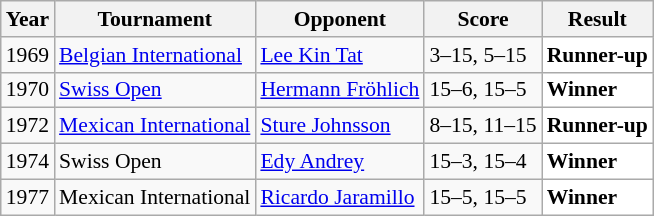<table class="sortable wikitable" style="font-size: 90%;">
<tr>
<th>Year</th>
<th>Tournament</th>
<th>Opponent</th>
<th>Score</th>
<th>Result</th>
</tr>
<tr>
<td align="center">1969</td>
<td align="left"><a href='#'>Belgian International</a></td>
<td align="left"> <a href='#'>Lee Kin Tat</a></td>
<td align="left">3–15, 5–15</td>
<td style="text-align:left; background:white"> <strong>Runner-up</strong></td>
</tr>
<tr>
<td align="center">1970</td>
<td align="left"><a href='#'>Swiss Open</a></td>
<td align="left"> <a href='#'>Hermann Fröhlich</a></td>
<td align="left">15–6, 15–5</td>
<td style="text-align:left; background:white"> <strong>Winner</strong></td>
</tr>
<tr>
<td align="center">1972</td>
<td align="left"><a href='#'>Mexican International</a></td>
<td align="left"> <a href='#'>Sture Johnsson</a></td>
<td align="left">8–15, 11–15</td>
<td style="text-align:left; background:white"> <strong>Runner-up</strong></td>
</tr>
<tr>
<td align="center">1974</td>
<td align="left">Swiss Open</td>
<td align="left"> <a href='#'>Edy Andrey</a></td>
<td align="left">15–3, 15–4</td>
<td style="text-align:left; background:white"> <strong>Winner</strong></td>
</tr>
<tr>
<td align="center">1977</td>
<td align="left">Mexican International</td>
<td align="left"> <a href='#'>Ricardo Jaramillo</a></td>
<td align="left">15–5, 15–5</td>
<td style="text-align:left; background:white"> <strong>Winner</strong></td>
</tr>
</table>
